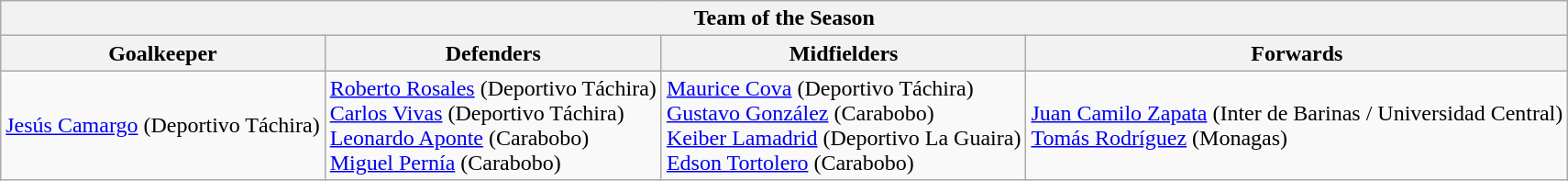<table class="wikitable">
<tr>
<th colspan="13">Team of the Season</th>
</tr>
<tr>
<th>Goalkeeper</th>
<th>Defenders</th>
<th>Midfielders</th>
<th>Forwards</th>
</tr>
<tr>
<td> <a href='#'>Jesús Camargo</a> (Deportivo Táchira)</td>
<td> <a href='#'>Roberto Rosales</a> (Deportivo Táchira)<br> <a href='#'>Carlos Vivas</a> (Deportivo Táchira)<br> <a href='#'>Leonardo Aponte</a> (Carabobo)<br> <a href='#'>Miguel Pernía</a> (Carabobo)</td>
<td> <a href='#'>Maurice Cova</a> (Deportivo Táchira)<br> <a href='#'>Gustavo González</a> (Carabobo)<br> <a href='#'>Keiber Lamadrid</a> (Deportivo La Guaira)<br> <a href='#'>Edson Tortolero</a> (Carabobo)</td>
<td> <a href='#'>Juan Camilo Zapata</a> (Inter de Barinas / Universidad Central)<br> <a href='#'>Tomás Rodríguez</a> (Monagas)</td>
</tr>
</table>
